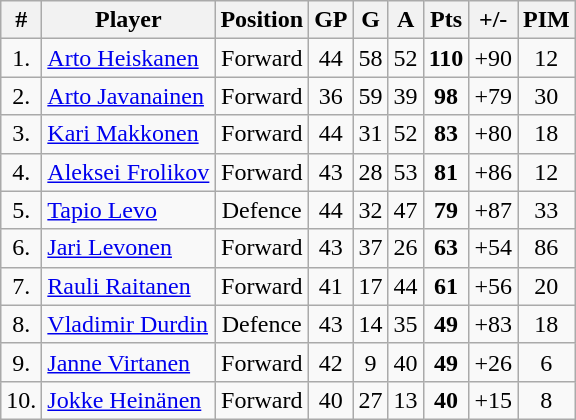<table class="wikitable sortable">
<tr>
<th>#</th>
<th>Player</th>
<th>Position</th>
<th>GP</th>
<th>G</th>
<th>A</th>
<th>Pts</th>
<th>+/-</th>
<th>PIM</th>
</tr>
<tr align="center">
<td>1.</td>
<td align="left"><a href='#'>Arto Heiskanen</a></td>
<td>Forward</td>
<td>44</td>
<td>58</td>
<td>52</td>
<td><strong>110</strong></td>
<td>+90</td>
<td>12</td>
</tr>
<tr align="center">
<td>2.</td>
<td align="left"><a href='#'>Arto Javanainen</a></td>
<td>Forward</td>
<td>36</td>
<td>59</td>
<td>39</td>
<td><strong>98</strong></td>
<td>+79</td>
<td>30</td>
</tr>
<tr align="center">
<td>3.</td>
<td align="left"><a href='#'>Kari Makkonen</a></td>
<td>Forward</td>
<td>44</td>
<td>31</td>
<td>52</td>
<td><strong>83</strong></td>
<td>+80</td>
<td>18</td>
</tr>
<tr align="center">
<td>4.</td>
<td align="left"><a href='#'>Aleksei Frolikov</a></td>
<td>Forward</td>
<td>43</td>
<td>28</td>
<td>53</td>
<td><strong>81</strong></td>
<td>+86</td>
<td>12</td>
</tr>
<tr align="center">
<td>5.</td>
<td align="left"><a href='#'>Tapio Levo</a></td>
<td>Defence</td>
<td>44</td>
<td>32</td>
<td>47</td>
<td><strong>79</strong></td>
<td>+87</td>
<td>33</td>
</tr>
<tr align="center">
<td>6.</td>
<td align="left"><a href='#'>Jari Levonen</a></td>
<td>Forward</td>
<td>43</td>
<td>37</td>
<td>26</td>
<td><strong>63</strong></td>
<td>+54</td>
<td>86</td>
</tr>
<tr align="center">
<td>7.</td>
<td align="left"><a href='#'>Rauli Raitanen</a></td>
<td>Forward</td>
<td>41</td>
<td>17</td>
<td>44</td>
<td><strong>61</strong></td>
<td>+56</td>
<td>20</td>
</tr>
<tr align="center">
<td>8.</td>
<td align="left"><a href='#'>Vladimir Durdin</a></td>
<td>Defence</td>
<td>43</td>
<td>14</td>
<td>35</td>
<td><strong>49</strong></td>
<td>+83</td>
<td>18</td>
</tr>
<tr align="center">
<td>9.</td>
<td align="left"><a href='#'>Janne Virtanen</a></td>
<td>Forward</td>
<td>42</td>
<td>9</td>
<td>40</td>
<td><strong>49</strong></td>
<td>+26</td>
<td>6</td>
</tr>
<tr align="center">
<td>10.</td>
<td align="left"><a href='#'>Jokke Heinänen</a></td>
<td>Forward</td>
<td>40</td>
<td>27</td>
<td>13</td>
<td><strong>40</strong></td>
<td>+15</td>
<td>8</td>
</tr>
</table>
